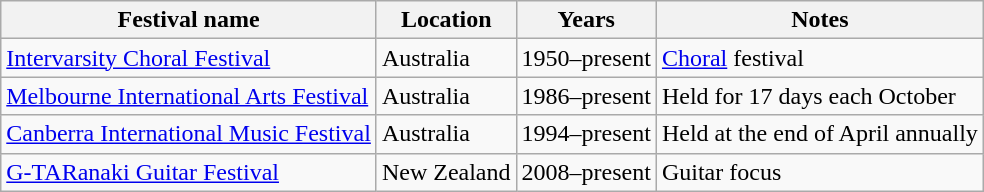<table class="wikitable sortable">
<tr>
<th>Festival name</th>
<th>Location</th>
<th>Years</th>
<th>Notes</th>
</tr>
<tr>
<td><a href='#'>Intervarsity Choral Festival</a></td>
<td>Australia</td>
<td>1950–present</td>
<td><a href='#'>Choral</a> festival</td>
</tr>
<tr>
<td><a href='#'>Melbourne International Arts Festival</a></td>
<td>Australia</td>
<td>1986–present</td>
<td>Held for 17 days each October</td>
</tr>
<tr>
<td><a href='#'>Canberra International Music Festival</a></td>
<td>Australia</td>
<td>1994–present</td>
<td>Held at the end of April annually</td>
</tr>
<tr>
<td><a href='#'>G-TARanaki Guitar Festival</a></td>
<td>New Zealand</td>
<td>2008–present</td>
<td>Guitar focus</td>
</tr>
</table>
